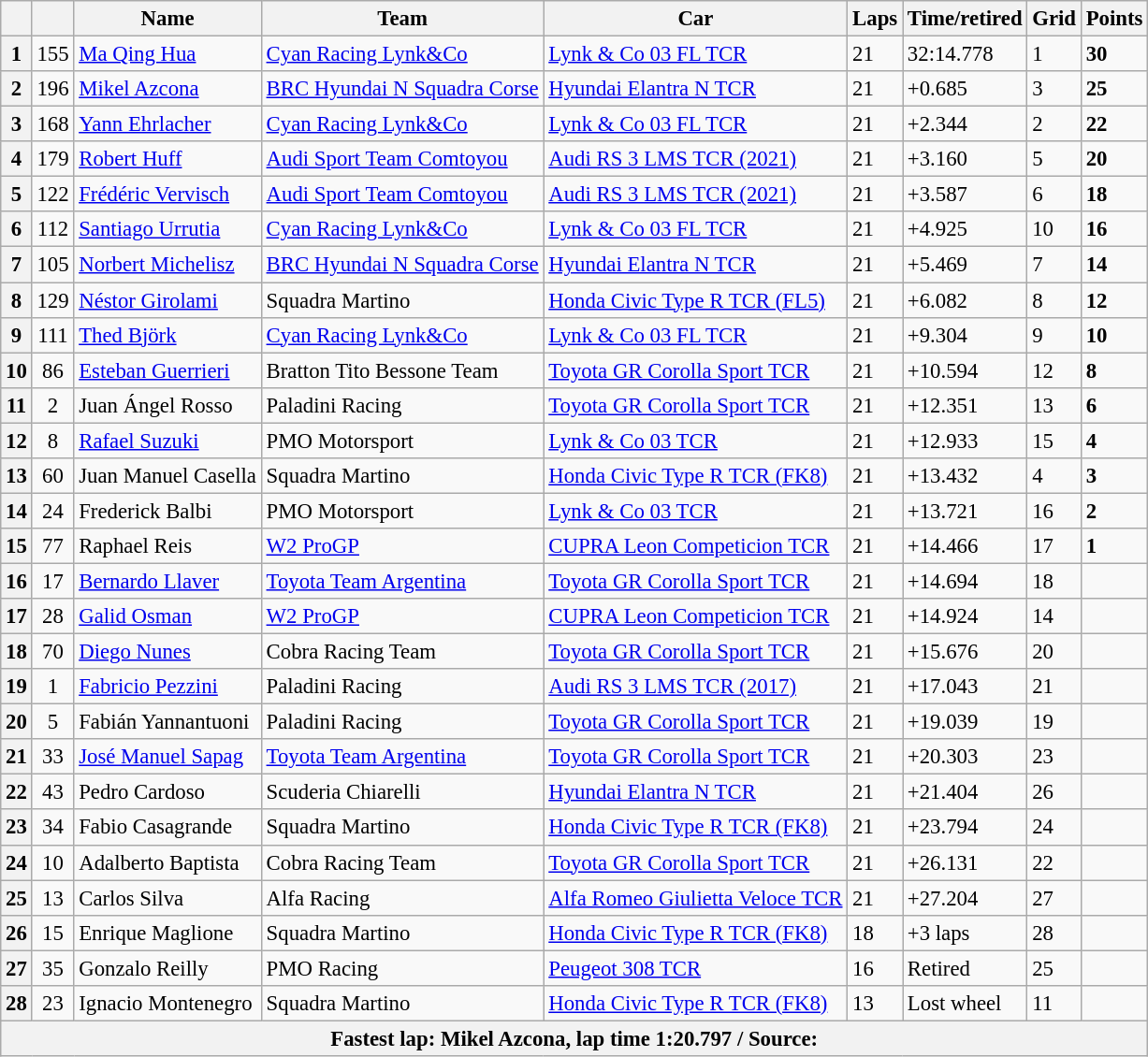<table class="wikitable sortable" style="font-size: 95%;">
<tr>
<th></th>
<th></th>
<th>Name</th>
<th>Team</th>
<th>Car</th>
<th>Laps</th>
<th>Time/retired</th>
<th>Grid</th>
<th>Points</th>
</tr>
<tr>
<th>1</th>
<td align=center>155</td>
<td> <a href='#'>Ma Qing Hua</a></td>
<td><a href='#'>Cyan Racing Lynk&Co</a></td>
<td><a href='#'>Lynk & Co 03 FL TCR</a></td>
<td>21</td>
<td>32:14.778</td>
<td>1</td>
<td><strong>30</strong></td>
</tr>
<tr>
<th>2</th>
<td align=center>196</td>
<td> <a href='#'>Mikel Azcona</a></td>
<td><a href='#'>BRC Hyundai N Squadra Corse</a></td>
<td><a href='#'>Hyundai Elantra N TCR</a></td>
<td>21</td>
<td>+0.685</td>
<td>3</td>
<td><strong>25</strong></td>
</tr>
<tr>
<th>3</th>
<td align=center>168</td>
<td> <a href='#'>Yann Ehrlacher</a></td>
<td><a href='#'>Cyan Racing Lynk&Co</a></td>
<td><a href='#'>Lynk & Co 03 FL TCR</a></td>
<td>21</td>
<td>+2.344</td>
<td>2</td>
<td><strong>22</strong></td>
</tr>
<tr>
<th>4</th>
<td align=center>179</td>
<td> <a href='#'>Robert Huff</a></td>
<td><a href='#'>Audi Sport Team Comtoyou</a></td>
<td><a href='#'>Audi RS 3 LMS TCR (2021)</a></td>
<td>21</td>
<td>+3.160</td>
<td>5</td>
<td><strong>20</strong></td>
</tr>
<tr>
<th>5</th>
<td align=center>122</td>
<td> <a href='#'>Frédéric Vervisch</a></td>
<td><a href='#'>Audi Sport Team Comtoyou</a></td>
<td><a href='#'>Audi RS 3 LMS TCR (2021)</a></td>
<td>21</td>
<td>+3.587</td>
<td>6</td>
<td><strong>18</strong></td>
</tr>
<tr>
<th>6</th>
<td align=center>112</td>
<td> <a href='#'>Santiago Urrutia</a></td>
<td><a href='#'>Cyan Racing Lynk&Co</a></td>
<td><a href='#'>Lynk & Co 03 FL TCR</a></td>
<td>21</td>
<td>+4.925</td>
<td>10</td>
<td><strong>16</strong></td>
</tr>
<tr>
<th>7</th>
<td align=center>105</td>
<td> <a href='#'>Norbert Michelisz</a></td>
<td><a href='#'>BRC Hyundai N Squadra Corse</a></td>
<td><a href='#'>Hyundai Elantra N TCR</a></td>
<td>21</td>
<td>+5.469</td>
<td>7</td>
<td><strong>14</strong></td>
</tr>
<tr>
<th>8</th>
<td align=center>129</td>
<td> <a href='#'>Néstor Girolami</a></td>
<td>Squadra Martino</td>
<td><a href='#'>Honda Civic Type R TCR (FL5)</a></td>
<td>21</td>
<td>+6.082</td>
<td>8</td>
<td><strong>12</strong></td>
</tr>
<tr>
<th>9</th>
<td align=center>111</td>
<td> <a href='#'>Thed Björk</a></td>
<td><a href='#'>Cyan Racing Lynk&Co</a></td>
<td><a href='#'>Lynk & Co 03 FL TCR</a></td>
<td>21</td>
<td>+9.304</td>
<td>9</td>
<td><strong>10</strong></td>
</tr>
<tr>
<th>10</th>
<td align=center>86</td>
<td> <a href='#'>Esteban Guerrieri</a></td>
<td>Bratton Tito Bessone Team</td>
<td><a href='#'>Toyota GR Corolla Sport TCR</a></td>
<td>21</td>
<td>+10.594</td>
<td>12</td>
<td><strong>8</strong></td>
</tr>
<tr>
<th>11</th>
<td align=center>2</td>
<td> Juan Ángel Rosso</td>
<td>Paladini Racing</td>
<td><a href='#'>Toyota GR Corolla Sport TCR</a></td>
<td>21</td>
<td>+12.351</td>
<td>13</td>
<td><strong>6</strong></td>
</tr>
<tr>
<th>12</th>
<td align=center>8</td>
<td> <a href='#'>Rafael Suzuki</a></td>
<td>PMO Motorsport</td>
<td><a href='#'>Lynk & Co 03 TCR</a></td>
<td>21</td>
<td>+12.933</td>
<td>15</td>
<td><strong>4</strong></td>
</tr>
<tr>
<th>13</th>
<td align=center>60</td>
<td> Juan Manuel Casella</td>
<td>Squadra Martino</td>
<td><a href='#'>Honda Civic Type R TCR (FK8)</a></td>
<td>21</td>
<td>+13.432</td>
<td>4</td>
<td><strong>3</strong></td>
</tr>
<tr>
<th>14</th>
<td align=center>24</td>
<td> Frederick Balbi</td>
<td>PMO Motorsport</td>
<td><a href='#'>Lynk & Co 03 TCR</a></td>
<td>21</td>
<td>+13.721</td>
<td>16</td>
<td><strong>2</strong></td>
</tr>
<tr>
<th>15</th>
<td align=center>77</td>
<td> Raphael Reis</td>
<td><a href='#'>W2 ProGP</a></td>
<td><a href='#'>CUPRA Leon Competicion TCR</a></td>
<td>21</td>
<td>+14.466</td>
<td>17</td>
<td><strong>1</strong></td>
</tr>
<tr>
<th>16</th>
<td align=center>17</td>
<td> <a href='#'>Bernardo Llaver</a></td>
<td><a href='#'>Toyota Team Argentina</a></td>
<td><a href='#'>Toyota GR Corolla Sport TCR</a></td>
<td>21</td>
<td>+14.694</td>
<td>18</td>
<td></td>
</tr>
<tr>
<th>17</th>
<td align=center>28</td>
<td> <a href='#'>Galid Osman</a></td>
<td><a href='#'>W2 ProGP</a></td>
<td><a href='#'>CUPRA Leon Competicion TCR</a></td>
<td>21</td>
<td>+14.924</td>
<td>14</td>
<td></td>
</tr>
<tr>
<th>18</th>
<td align=center>70</td>
<td> <a href='#'>Diego Nunes</a></td>
<td>Cobra Racing Team</td>
<td><a href='#'>Toyota GR Corolla Sport TCR</a></td>
<td>21</td>
<td>+15.676</td>
<td>20</td>
<td></td>
</tr>
<tr>
<th>19</th>
<td align=center>1</td>
<td> <a href='#'>Fabricio Pezzini</a></td>
<td>Paladini Racing</td>
<td><a href='#'>Audi RS 3 LMS TCR (2017)</a></td>
<td>21</td>
<td>+17.043</td>
<td>21</td>
<td></td>
</tr>
<tr>
<th>20</th>
<td align=center>5</td>
<td> Fabián Yannantuoni</td>
<td>Paladini Racing</td>
<td><a href='#'>Toyota GR Corolla Sport TCR</a></td>
<td>21</td>
<td>+19.039</td>
<td>19</td>
<td></td>
</tr>
<tr>
<th>21</th>
<td align=center>33</td>
<td> <a href='#'>José Manuel Sapag</a></td>
<td><a href='#'>Toyota Team Argentina</a></td>
<td><a href='#'>Toyota GR Corolla Sport TCR</a></td>
<td>21</td>
<td>+20.303</td>
<td>23</td>
<td></td>
</tr>
<tr>
<th>22</th>
<td align=center>43</td>
<td> Pedro Cardoso</td>
<td>Scuderia Chiarelli</td>
<td><a href='#'>Hyundai Elantra N TCR</a></td>
<td>21</td>
<td>+21.404</td>
<td>26</td>
<td></td>
</tr>
<tr>
<th>23</th>
<td align=center>34</td>
<td> Fabio Casagrande</td>
<td>Squadra Martino</td>
<td><a href='#'>Honda Civic Type R TCR (FK8)</a></td>
<td>21</td>
<td>+23.794</td>
<td>24</td>
<td></td>
</tr>
<tr>
<th>24</th>
<td align=center>10</td>
<td> Adalberto Baptista</td>
<td>Cobra Racing Team</td>
<td><a href='#'>Toyota GR Corolla Sport TCR</a></td>
<td>21</td>
<td>+26.131</td>
<td>22</td>
<td></td>
</tr>
<tr>
<th>25</th>
<td align=center>13</td>
<td> Carlos Silva</td>
<td>Alfa Racing</td>
<td><a href='#'>Alfa Romeo Giulietta Veloce TCR</a></td>
<td>21</td>
<td>+27.204</td>
<td>27</td>
<td></td>
</tr>
<tr>
<th>26</th>
<td align=center>15</td>
<td> Enrique Maglione</td>
<td>Squadra Martino</td>
<td><a href='#'>Honda Civic Type R TCR (FK8)</a></td>
<td>18</td>
<td>+3 laps</td>
<td>28</td>
<td></td>
</tr>
<tr>
<th>27</th>
<td align=center>35</td>
<td> Gonzalo Reilly</td>
<td>PMO Racing</td>
<td><a href='#'>Peugeot 308 TCR</a></td>
<td>16</td>
<td>Retired</td>
<td>25</td>
<td></td>
</tr>
<tr>
<th>28</th>
<td align=center>23</td>
<td> Ignacio Montenegro</td>
<td>Squadra Martino</td>
<td><a href='#'>Honda Civic Type R TCR (FK8)</a></td>
<td>13</td>
<td>Lost wheel</td>
<td>11</td>
<td></td>
</tr>
<tr>
<th colspan=9>Fastest lap: Mikel Azcona, lap time 1:20.797 / Source:</th>
</tr>
</table>
